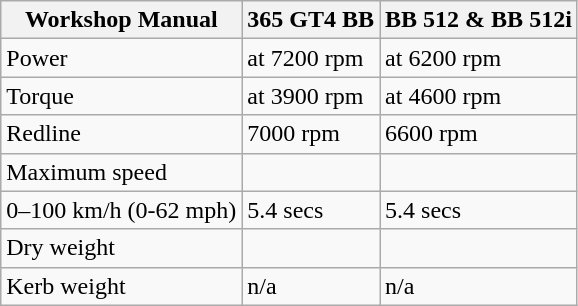<table class="wikitable" border="1">
<tr>
<th>Workshop Manual</th>
<th>365 GT4 BB</th>
<th>BB 512 & BB 512i</th>
</tr>
<tr>
<td>Power</td>
<td> at 7200 rpm</td>
<td> at 6200 rpm</td>
</tr>
<tr>
<td>Torque</td>
<td> at 3900 rpm</td>
<td> at 4600 rpm</td>
</tr>
<tr>
<td>Redline</td>
<td>7000 rpm</td>
<td>6600 rpm</td>
</tr>
<tr>
<td>Maximum speed</td>
<td></td>
<td></td>
</tr>
<tr>
<td>0–100 km/h (0-62 mph)</td>
<td>5.4 secs</td>
<td>5.4 secs</td>
</tr>
<tr>
<td>Dry weight</td>
<td></td>
<td></td>
</tr>
<tr>
<td>Kerb weight</td>
<td>n/a</td>
<td>n/a</td>
</tr>
</table>
